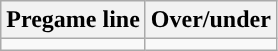<table class="wikitable">
<tr align="center">
<th>Pregame line</th>
<th>Over/under</th>
</tr>
<tr align="center">
<td></td>
<td></td>
</tr>
</table>
